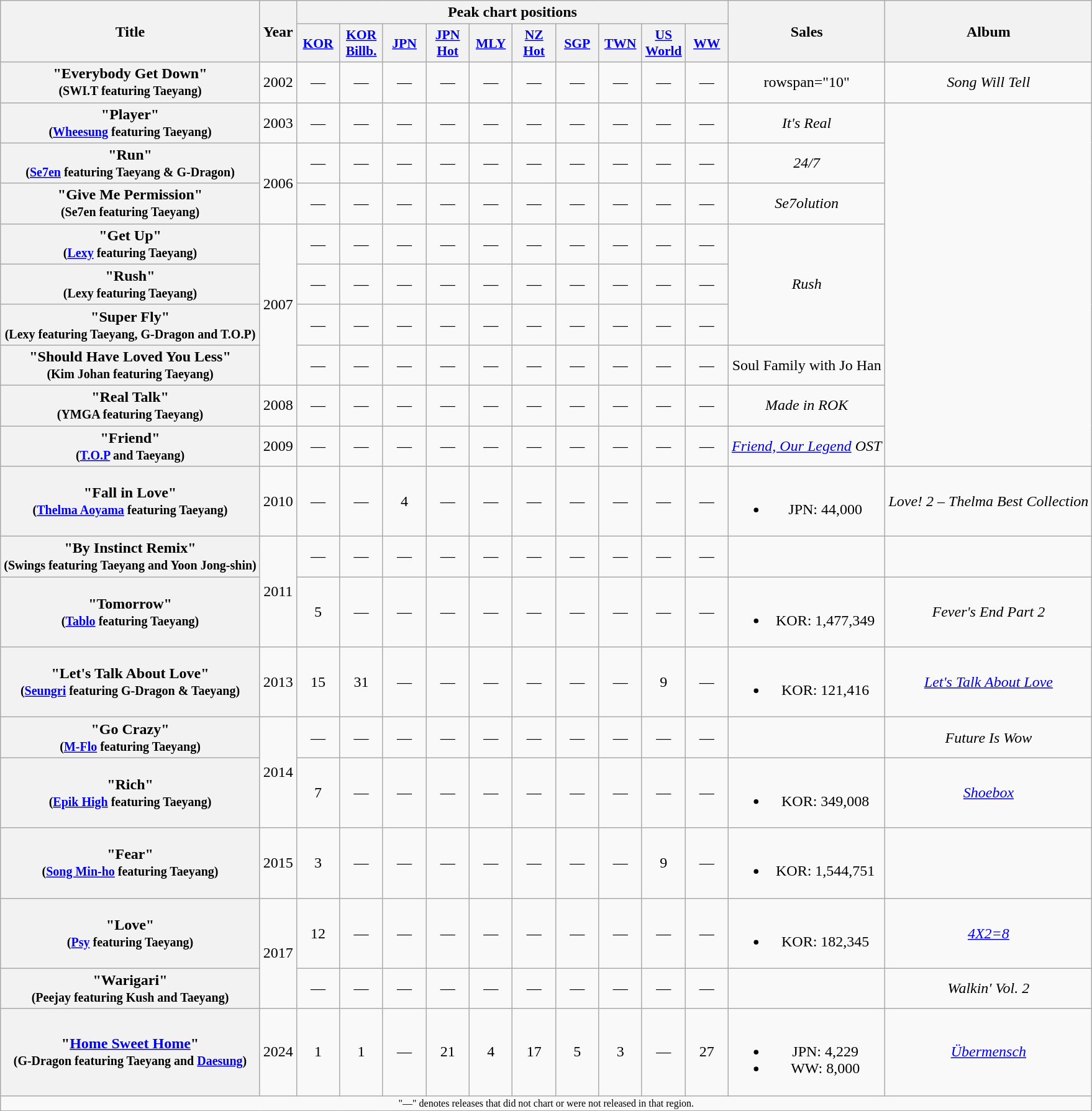<table class="wikitable plainrowheaders" style="text-align:center;" border="1">
<tr>
<th rowspan="2">Title</th>
<th rowspan="2" style="width:2em;">Year</th>
<th colspan="10">Peak chart positions</th>
<th rowspan="2">Sales</th>
<th rowspan="2">Album</th>
</tr>
<tr>
<th scope="col" style="width:2.75em;font-size:90%;"><a href='#'>KOR</a><br></th>
<th scope="col" style="width:2.75em;font-size:90%;"><a href='#'>KOR Billb.</a><br></th>
<th scope="col" style="width:2.75em;font-size:90%;"><a href='#'>JPN</a><br></th>
<th scope="col" style="width:2.75em;font-size:90%;"><a href='#'>JPN<br>Hot</a><br></th>
<th scope="col" style="width:2.75em;font-size:90%;"><a href='#'>MLY</a><br></th>
<th scope="col" style="width:2.75em;font-size:90%;"><a href='#'>NZ<br>Hot</a><br></th>
<th scope="col" style="width:2.75em;font-size:90%;"><a href='#'>SGP</a><br></th>
<th scope="col" style="width:2.75em;font-size:90%;"><a href='#'>TWN</a><br></th>
<th scope="col" style="width:2.75em;font-size:90%;"><a href='#'>US<br>World</a><br></th>
<th scope="col" style="width:2.75em;font-size:90%;"><a href='#'>WW</a><br></th>
</tr>
<tr>
<th scope="row">"Everybody Get Down" <br> <small>(SWI.T featuring Taeyang)</small></th>
<td>2002</td>
<td>—</td>
<td>—</td>
<td>—</td>
<td>—</td>
<td>—</td>
<td>—</td>
<td>—</td>
<td>—</td>
<td>—</td>
<td>—</td>
<td>rowspan="10" </td>
<td><em>Song Will Tell</em></td>
</tr>
<tr>
<th scope="row">"Player" <br> <small>(<a href='#'>Wheesung</a> featuring Taeyang)</small></th>
<td>2003</td>
<td>—</td>
<td>—</td>
<td>—</td>
<td>—</td>
<td>—</td>
<td>—</td>
<td>—</td>
<td>—</td>
<td>—</td>
<td>—</td>
<td><em>It's Real</em></td>
</tr>
<tr>
<th scope="row">"Run"<br><small>(<a href='#'>Se7en</a> featuring Taeyang & G-Dragon)</small></th>
<td rowspan="2">2006</td>
<td>—</td>
<td>—</td>
<td>—</td>
<td>—</td>
<td>—</td>
<td>—</td>
<td>—</td>
<td>—</td>
<td>—</td>
<td>—</td>
<td><em>24/7</em></td>
</tr>
<tr>
<th scope="row">"Give Me Permission"<br><small>(Se7en featuring Taeyang) </small></th>
<td>—</td>
<td>—</td>
<td>—</td>
<td>—</td>
<td>—</td>
<td>—</td>
<td>—</td>
<td>—</td>
<td>—</td>
<td>—</td>
<td><em>Se7olution</em></td>
</tr>
<tr>
<th scope="row">"Get Up"<br><small>(<a href='#'>Lexy</a> featuring Taeyang)</small></th>
<td rowspan="4">2007</td>
<td>—</td>
<td>—</td>
<td>—</td>
<td>—</td>
<td>—</td>
<td>—</td>
<td>—</td>
<td>—</td>
<td>—</td>
<td>—</td>
<td style="text-align:center;" rowspan="3"><em>Rush</em></td>
</tr>
<tr>
<th scope="row">"Rush"<br><small>(Lexy featuring Taeyang)</small></th>
<td>—</td>
<td>—</td>
<td>—</td>
<td>—</td>
<td>—</td>
<td>—</td>
<td>—</td>
<td>—</td>
<td>—</td>
<td>—</td>
</tr>
<tr>
<th scope="row">"Super Fly" <br> <small>(Lexy featuring Taeyang, G-Dragon and T.O.P)</small></th>
<td>—</td>
<td>—</td>
<td>—</td>
<td>—</td>
<td>—</td>
<td>—</td>
<td>—</td>
<td>—</td>
<td>—</td>
<td>—</td>
</tr>
<tr>
<th scope="row">"Should Have Loved You Less" <br><small>(Kim Johan featuring Taeyang)</small><br></th>
<td>—</td>
<td>—</td>
<td>—</td>
<td>—</td>
<td>—</td>
<td>—</td>
<td>—</td>
<td>—</td>
<td>—</td>
<td>—</td>
<td>Soul Family with Jo Han</td>
</tr>
<tr>
<th scope="row">"Real Talk"<br><small>(YMGA featuring Taeyang)</small></th>
<td>2008</td>
<td>—</td>
<td>—</td>
<td>—</td>
<td>—</td>
<td>—</td>
<td>—</td>
<td>—</td>
<td>—</td>
<td>—</td>
<td>—</td>
<td><em>Made in ROK</em></td>
</tr>
<tr>
<th scope="row">"Friend"<br><small>(<a href='#'>T.O.P</a> and Taeyang)</small></th>
<td rowspan="1">2009</td>
<td>—</td>
<td>—</td>
<td>—</td>
<td>—</td>
<td>—</td>
<td>—</td>
<td>—</td>
<td>—</td>
<td>—</td>
<td>—</td>
<td><em><a href='#'>Friend, Our Legend</a> OST</em></td>
</tr>
<tr>
<th scope="row">"Fall in Love" <br> <small>(<a href='#'>Thelma Aoyama</a> featuring Taeyang)</small></th>
<td>2010</td>
<td>—</td>
<td>—</td>
<td>4</td>
<td>—</td>
<td>—</td>
<td>—</td>
<td>—</td>
<td>—</td>
<td>—</td>
<td>—</td>
<td><br><ul><li>JPN: 44,000</li></ul></td>
<td><em>Love! 2 – Thelma Best Collection</em></td>
</tr>
<tr>
<th scope="row">"By Instinct Remix" <br><small>(Swings featuring Taeyang and Yoon Jong-shin)</small><br></th>
<td rowspan="2">2011</td>
<td>—</td>
<td>—</td>
<td>—</td>
<td>—</td>
<td>—</td>
<td>—</td>
<td>—</td>
<td>—</td>
<td>—</td>
<td>—</td>
<td></td>
<td></td>
</tr>
<tr>
<th scope="row">"Tomorrow"<br><small>(<a href='#'>Tablo</a> featuring Taeyang) </small></th>
<td>5</td>
<td>—</td>
<td>—</td>
<td>—</td>
<td>—</td>
<td>—</td>
<td>—</td>
<td>—</td>
<td>—</td>
<td>—</td>
<td><br><ul><li>KOR: 1,477,349</li></ul></td>
<td><em>Fever's End Part 2</em></td>
</tr>
<tr>
<th scope="row">"Let's Talk About Love" <br><small>(<a href='#'>Seungri</a> featuring G-Dragon & Taeyang)</small><br></th>
<td>2013</td>
<td>15</td>
<td>31</td>
<td>—</td>
<td>—</td>
<td>—</td>
<td>—</td>
<td>—</td>
<td>—</td>
<td>9</td>
<td>—</td>
<td><br><ul><li>KOR: 121,416</li></ul></td>
<td><em><a href='#'>Let's Talk About Love</a></em></td>
</tr>
<tr>
<th scope="row">"Go Crazy"<br><small>(<a href='#'>M-Flo</a> featuring Taeyang)</small></th>
<td rowspan="2">2014</td>
<td>—</td>
<td>—</td>
<td>—</td>
<td>—</td>
<td>—</td>
<td>—</td>
<td>—</td>
<td>—</td>
<td>—</td>
<td>—</td>
<td></td>
<td><em>Future Is Wow</em></td>
</tr>
<tr>
<th scope="row">"Rich"<br><small>(<a href='#'>Epik High</a> featuring Taeyang)</small></th>
<td>7</td>
<td>—</td>
<td>—</td>
<td>—</td>
<td>—</td>
<td>—</td>
<td>—</td>
<td>—</td>
<td>—</td>
<td>—</td>
<td><br><ul><li>KOR: 349,008</li></ul></td>
<td><em><a href='#'>Shoebox</a></em></td>
</tr>
<tr>
<th scope="row">"Fear"<br><small>(<a href='#'>Song Min-ho</a> featuring Taeyang)</small></th>
<td>2015</td>
<td>3</td>
<td>—</td>
<td>—</td>
<td>—</td>
<td>—</td>
<td>—</td>
<td>—</td>
<td>—</td>
<td>9</td>
<td>—</td>
<td><br><ul><li>KOR: 1,544,751</li></ul></td>
<td></td>
</tr>
<tr>
<th scope="row">"Love"<br><small>(<a href='#'>Psy</a> featuring Taeyang)</small></th>
<td rowspan="2">2017</td>
<td>12</td>
<td>—</td>
<td>—</td>
<td>—</td>
<td>—</td>
<td>—</td>
<td>—</td>
<td>—</td>
<td>—</td>
<td>—</td>
<td><br><ul><li>KOR: 182,345</li></ul></td>
<td><em><a href='#'>4X2=8</a></em></td>
</tr>
<tr>
<th scope="row">"Warigari"<br><small>(Peejay featuring Kush and Taeyang)</small></th>
<td>—</td>
<td>—</td>
<td>—</td>
<td>—</td>
<td>—</td>
<td>—</td>
<td>—</td>
<td>—</td>
<td>—</td>
<td>—</td>
<td></td>
<td><em>Walkin' Vol. 2</em></td>
</tr>
<tr>
<th scope="row">"<a href='#'>Home Sweet Home</a>"<br><small>(G-Dragon featuring Taeyang and <a href='#'>Daesung</a>)</small></th>
<td>2024</td>
<td>1</td>
<td>1</td>
<td>—</td>
<td>21</td>
<td>4</td>
<td>17</td>
<td>5</td>
<td>3</td>
<td>—</td>
<td>27</td>
<td><br><ul><li>JPN: 4,229</li><li>WW: 8,000</li></ul></td>
<td><em><a href='#'>Übermensch</a></em></td>
</tr>
<tr>
<td colspan="15" style="font-size:8pt;">"—" denotes releases that did not chart or were not released in that region.</td>
</tr>
</table>
